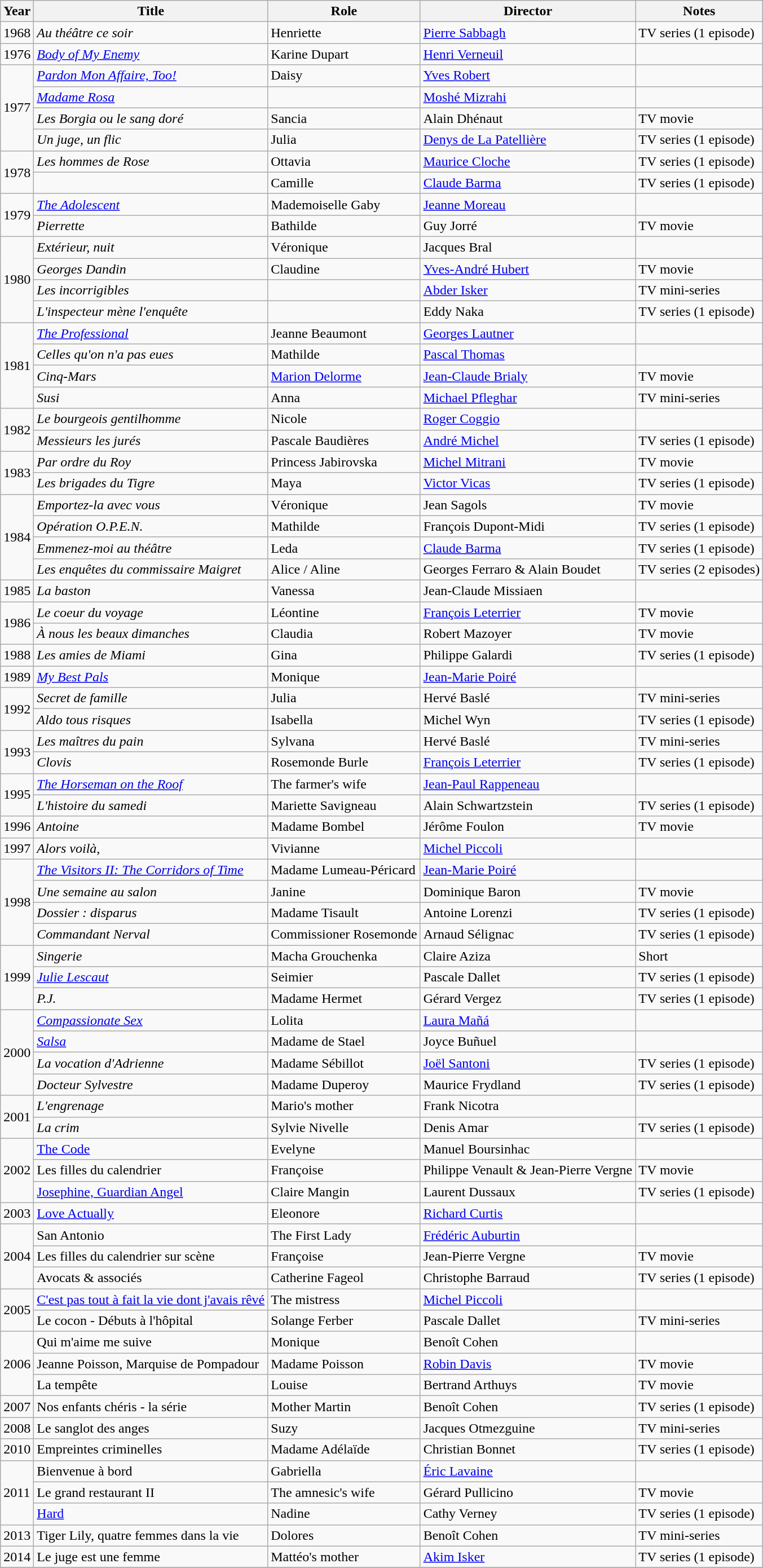<table class="wikitable">
<tr>
<th>Year</th>
<th>Title</th>
<th>Role</th>
<th>Director</th>
<th>Notes</th>
</tr>
<tr>
<td>1968</td>
<td><em>Au théâtre ce soir</em></td>
<td>Henriette</td>
<td><a href='#'>Pierre Sabbagh</a></td>
<td>TV series (1 episode)</td>
</tr>
<tr>
<td>1976</td>
<td><em><a href='#'>Body of My Enemy</a></em></td>
<td>Karine Dupart</td>
<td><a href='#'>Henri Verneuil</a></td>
<td></td>
</tr>
<tr>
<td rowspan=4>1977</td>
<td><em><a href='#'>Pardon Mon Affaire, Too!</a></em></td>
<td>Daisy</td>
<td><a href='#'>Yves Robert</a></td>
<td></td>
</tr>
<tr>
<td><em><a href='#'>Madame Rosa</a></em></td>
<td></td>
<td><a href='#'>Moshé Mizrahi</a></td>
<td></td>
</tr>
<tr>
<td><em>Les Borgia ou le sang doré</em></td>
<td>Sancia</td>
<td>Alain Dhénaut</td>
<td>TV movie</td>
</tr>
<tr>
<td><em>Un juge, un flic</em></td>
<td>Julia</td>
<td><a href='#'>Denys de La Patellière</a></td>
<td>TV series (1 episode)</td>
</tr>
<tr>
<td rowspan=2>1978</td>
<td><em>Les hommes de Rose</em></td>
<td>Ottavia</td>
<td><a href='#'>Maurice Cloche</a></td>
<td>TV series (1 episode)</td>
</tr>
<tr>
<td><em></em></td>
<td>Camille</td>
<td><a href='#'>Claude Barma</a></td>
<td>TV series (1 episode)</td>
</tr>
<tr>
<td rowspan=2>1979</td>
<td><em><a href='#'>The Adolescent</a></em></td>
<td>Mademoiselle Gaby</td>
<td><a href='#'>Jeanne Moreau</a></td>
<td></td>
</tr>
<tr>
<td><em>Pierrette</em></td>
<td>Bathilde</td>
<td>Guy Jorré</td>
<td>TV movie</td>
</tr>
<tr>
<td rowspan=4>1980</td>
<td><em>Extérieur, nuit</em></td>
<td>Véronique</td>
<td>Jacques Bral</td>
<td></td>
</tr>
<tr>
<td><em>Georges Dandin</em></td>
<td>Claudine</td>
<td><a href='#'>Yves-André Hubert</a></td>
<td>TV movie</td>
</tr>
<tr>
<td><em>Les incorrigibles</em></td>
<td></td>
<td><a href='#'>Abder Isker</a></td>
<td>TV mini-series</td>
</tr>
<tr>
<td><em>L'inspecteur mène l'enquête</em></td>
<td></td>
<td>Eddy Naka</td>
<td>TV series (1 episode)</td>
</tr>
<tr>
<td rowspan=4>1981</td>
<td><em><a href='#'>The Professional</a></em></td>
<td>Jeanne Beaumont</td>
<td><a href='#'>Georges Lautner</a></td>
<td></td>
</tr>
<tr>
<td><em>Celles qu'on n'a pas eues</em></td>
<td>Mathilde</td>
<td><a href='#'>Pascal Thomas</a></td>
<td></td>
</tr>
<tr>
<td><em>Cinq-Mars</em></td>
<td><a href='#'>Marion Delorme</a></td>
<td><a href='#'>Jean-Claude Brialy</a></td>
<td>TV movie</td>
</tr>
<tr>
<td><em>Susi</em></td>
<td>Anna</td>
<td><a href='#'>Michael Pfleghar</a></td>
<td>TV mini-series</td>
</tr>
<tr>
<td rowspan=2>1982</td>
<td><em>Le bourgeois gentilhomme</em></td>
<td>Nicole</td>
<td><a href='#'>Roger Coggio</a></td>
<td></td>
</tr>
<tr>
<td><em>Messieurs les jurés</em></td>
<td>Pascale Baudières</td>
<td><a href='#'>André Michel</a></td>
<td>TV series (1 episode)</td>
</tr>
<tr>
<td rowspan=2>1983</td>
<td><em>Par ordre du Roy</em></td>
<td>Princess Jabirovska</td>
<td><a href='#'>Michel Mitrani</a></td>
<td>TV movie</td>
</tr>
<tr>
<td><em>Les brigades du Tigre</em></td>
<td>Maya</td>
<td><a href='#'>Victor Vicas</a></td>
<td>TV series (1 episode)</td>
</tr>
<tr>
<td rowspan=4>1984</td>
<td><em>Emportez-la avec vous</em></td>
<td>Véronique</td>
<td>Jean Sagols</td>
<td>TV movie</td>
</tr>
<tr>
<td><em>Opération O.P.E.N.</em></td>
<td>Mathilde</td>
<td>François Dupont-Midi</td>
<td>TV series (1 episode)</td>
</tr>
<tr>
<td><em>Emmenez-moi au théâtre</em></td>
<td>Leda</td>
<td><a href='#'>Claude Barma</a></td>
<td>TV series (1 episode)</td>
</tr>
<tr>
<td><em>Les enquêtes du commissaire Maigret</em></td>
<td>Alice / Aline</td>
<td>Georges Ferraro & Alain Boudet</td>
<td>TV series (2 episodes)</td>
</tr>
<tr>
<td>1985</td>
<td><em>La baston</em></td>
<td>Vanessa</td>
<td>Jean-Claude Missiaen</td>
<td></td>
</tr>
<tr>
<td rowspan=2>1986</td>
<td><em>Le coeur du voyage</em></td>
<td>Léontine</td>
<td><a href='#'>François Leterrier</a></td>
<td>TV movie</td>
</tr>
<tr>
<td><em>À nous les beaux dimanches</em></td>
<td>Claudia</td>
<td>Robert Mazoyer</td>
<td>TV movie</td>
</tr>
<tr>
<td>1988</td>
<td><em>Les amies de Miami</em></td>
<td>Gina</td>
<td>Philippe Galardi</td>
<td>TV series (1 episode)</td>
</tr>
<tr>
<td>1989</td>
<td><em><a href='#'>My Best Pals</a></em></td>
<td>Monique</td>
<td><a href='#'>Jean-Marie Poiré</a></td>
<td></td>
</tr>
<tr>
<td rowspan=2>1992</td>
<td><em>Secret de famille</em></td>
<td>Julia</td>
<td>Hervé Baslé</td>
<td>TV mini-series</td>
</tr>
<tr>
<td><em>Aldo tous risques</em></td>
<td>Isabella</td>
<td>Michel Wyn</td>
<td>TV series (1 episode)</td>
</tr>
<tr>
<td rowspan=2>1993</td>
<td><em>Les maîtres du pain</em></td>
<td>Sylvana</td>
<td>Hervé Baslé</td>
<td>TV mini-series</td>
</tr>
<tr>
<td><em>Clovis</em></td>
<td>Rosemonde Burle</td>
<td><a href='#'>François Leterrier</a></td>
<td>TV series (1 episode)</td>
</tr>
<tr>
<td rowspan=2>1995</td>
<td><em><a href='#'>The Horseman on the Roof</a></em></td>
<td>The farmer's wife</td>
<td><a href='#'>Jean-Paul Rappeneau</a></td>
<td></td>
</tr>
<tr>
<td><em>L'histoire du samedi</em></td>
<td>Mariette Savigneau</td>
<td>Alain Schwartzstein</td>
<td>TV series (1 episode)</td>
</tr>
<tr>
<td>1996</td>
<td><em>Antoine</em></td>
<td>Madame Bombel</td>
<td>Jérôme Foulon</td>
<td>TV movie</td>
</tr>
<tr>
<td>1997</td>
<td><em>Alors voilà,</em></td>
<td>Vivianne</td>
<td><a href='#'>Michel Piccoli</a></td>
<td></td>
</tr>
<tr>
<td rowspan=4>1998</td>
<td><em><a href='#'>The Visitors II: The Corridors of Time</a></em></td>
<td>Madame Lumeau-Péricard</td>
<td><a href='#'>Jean-Marie Poiré</a></td>
<td></td>
</tr>
<tr>
<td><em>Une semaine au salon</em></td>
<td>Janine</td>
<td>Dominique Baron</td>
<td>TV movie</td>
</tr>
<tr>
<td><em>Dossier : disparus</em></td>
<td>Madame Tisault</td>
<td>Antoine Lorenzi</td>
<td>TV series (1 episode)</td>
</tr>
<tr>
<td><em>Commandant Nerval</em></td>
<td>Commissioner Rosemonde</td>
<td>Arnaud Sélignac</td>
<td>TV series (1 episode)</td>
</tr>
<tr>
<td rowspan=3>1999</td>
<td><em>Singerie</em></td>
<td>Macha Grouchenka</td>
<td>Claire Aziza</td>
<td>Short</td>
</tr>
<tr>
<td><em><a href='#'>Julie Lescaut</a></em></td>
<td>Seimier</td>
<td>Pascale Dallet</td>
<td>TV series (1 episode)</td>
</tr>
<tr>
<td><em>P.J.</em></td>
<td>Madame Hermet</td>
<td>Gérard Vergez</td>
<td>TV series (1 episode)</td>
</tr>
<tr>
<td rowspan=4>2000</td>
<td><em><a href='#'>Compassionate Sex</a></em></td>
<td>Lolita</td>
<td><a href='#'>Laura Mañá</a></td>
<td></td>
</tr>
<tr>
<td><em><a href='#'>Salsa</a></em></td>
<td>Madame de Stael</td>
<td>Joyce Buñuel</td>
<td></td>
</tr>
<tr>
<td><em>La vocation d'Adrienne</em></td>
<td>Madame Sébillot</td>
<td><a href='#'>Joël Santoni</a></td>
<td>TV series (1 episode)</td>
</tr>
<tr>
<td><em>Docteur Sylvestre</em></td>
<td>Madame Duperoy</td>
<td>Maurice Frydland</td>
<td>TV series (1 episode)</td>
</tr>
<tr>
<td rowspan=2>2001</td>
<td><em>L'engrenage</em></td>
<td>Mario's mother</td>
<td>Frank Nicotra</td>
<td></td>
</tr>
<tr>
<td><em>La crim<strong></td>
<td>Sylvie Nivelle</td>
<td>Denis Amar</td>
<td>TV series (1 episode)</td>
</tr>
<tr>
<td rowspan=3>2002</td>
<td></em><a href='#'>The Code</a><em></td>
<td>Evelyne</td>
<td>Manuel Boursinhac</td>
<td></td>
</tr>
<tr>
<td></em>Les filles du calendrier<em></td>
<td>Françoise</td>
<td>Philippe Venault & Jean-Pierre Vergne</td>
<td>TV movie</td>
</tr>
<tr>
<td></em><a href='#'>Josephine, Guardian Angel</a><em></td>
<td>Claire Mangin</td>
<td>Laurent Dussaux</td>
<td>TV series (1 episode)</td>
</tr>
<tr>
<td>2003</td>
<td></em><a href='#'>Love Actually</a><em></td>
<td>Eleonore</td>
<td><a href='#'>Richard Curtis</a></td>
<td></td>
</tr>
<tr>
<td rowspan=3>2004</td>
<td></em>San Antonio<em></td>
<td>The First Lady</td>
<td><a href='#'>Frédéric Auburtin</a></td>
<td></td>
</tr>
<tr>
<td></em>Les filles du calendrier sur scène<em></td>
<td>Françoise</td>
<td>Jean-Pierre Vergne</td>
<td>TV movie</td>
</tr>
<tr>
<td></em>Avocats & associés<em></td>
<td>Catherine Fageol</td>
<td>Christophe Barraud</td>
<td>TV series (1 episode)</td>
</tr>
<tr>
<td rowspan=2>2005</td>
<td></em><a href='#'>C'est pas tout à fait la vie dont j'avais rêvé</a><em></td>
<td>The mistress</td>
<td><a href='#'>Michel Piccoli</a></td>
<td></td>
</tr>
<tr>
<td></em>Le cocon - Débuts à l'hôpital<em></td>
<td>Solange Ferber</td>
<td>Pascale Dallet</td>
<td>TV mini-series</td>
</tr>
<tr>
<td rowspan=3>2006</td>
<td></em>Qui m'aime me suive<em></td>
<td>Monique</td>
<td>Benoît Cohen</td>
<td></td>
</tr>
<tr>
<td></em>Jeanne Poisson, Marquise de Pompadour<em></td>
<td>Madame Poisson</td>
<td><a href='#'>Robin Davis</a></td>
<td>TV movie</td>
</tr>
<tr>
<td></em>La tempête<em></td>
<td>Louise</td>
<td>Bertrand Arthuys</td>
<td>TV movie</td>
</tr>
<tr>
<td>2007</td>
<td></em>Nos enfants chéris - la série<em></td>
<td>Mother Martin</td>
<td>Benoît Cohen</td>
<td>TV series (1 episode)</td>
</tr>
<tr>
<td>2008</td>
<td></em>Le sanglot des anges<em></td>
<td>Suzy</td>
<td>Jacques Otmezguine</td>
<td>TV mini-series</td>
</tr>
<tr>
<td>2010</td>
<td></em>Empreintes criminelles<em></td>
<td>Madame Adélaïde</td>
<td>Christian Bonnet</td>
<td>TV series (1 episode)</td>
</tr>
<tr>
<td rowspan=3>2011</td>
<td></em>Bienvenue à bord<em></td>
<td>Gabriella</td>
<td><a href='#'>Éric Lavaine</a></td>
<td></td>
</tr>
<tr>
<td></em>Le grand restaurant II<em></td>
<td>The amnesic's wife</td>
<td>Gérard Pullicino</td>
<td>TV movie</td>
</tr>
<tr>
<td></em><a href='#'>Hard</a><em></td>
<td>Nadine</td>
<td>Cathy Verney</td>
<td>TV series (1 episode)</td>
</tr>
<tr>
<td>2013</td>
<td></em>Tiger Lily, quatre femmes dans la vie<em></td>
<td>Dolores</td>
<td>Benoît Cohen</td>
<td>TV mini-series</td>
</tr>
<tr>
<td>2014</td>
<td></em>Le juge est une femme<em></td>
<td>Mattéo's mother</td>
<td><a href='#'>Akim Isker</a></td>
<td>TV series (1 episode)</td>
</tr>
<tr>
</tr>
</table>
